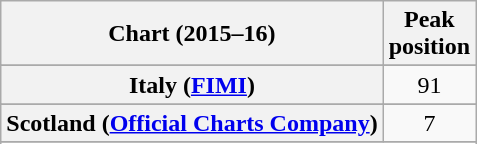<table class="wikitable sortable plainrowheaders" style="text-align:center">
<tr>
<th scope="col">Chart (2015–16)</th>
<th scope="col">Peak<br> position</th>
</tr>
<tr>
</tr>
<tr>
</tr>
<tr>
</tr>
<tr>
</tr>
<tr>
</tr>
<tr>
</tr>
<tr>
</tr>
<tr>
<th scope="row">Italy (<a href='#'>FIMI</a>)</th>
<td>91</td>
</tr>
<tr>
</tr>
<tr>
</tr>
<tr>
</tr>
<tr>
</tr>
<tr>
<th scope="row">Scotland (<a href='#'>Official Charts Company</a>)</th>
<td>7</td>
</tr>
<tr>
</tr>
<tr>
</tr>
<tr>
</tr>
<tr>
</tr>
<tr>
</tr>
<tr>
</tr>
</table>
